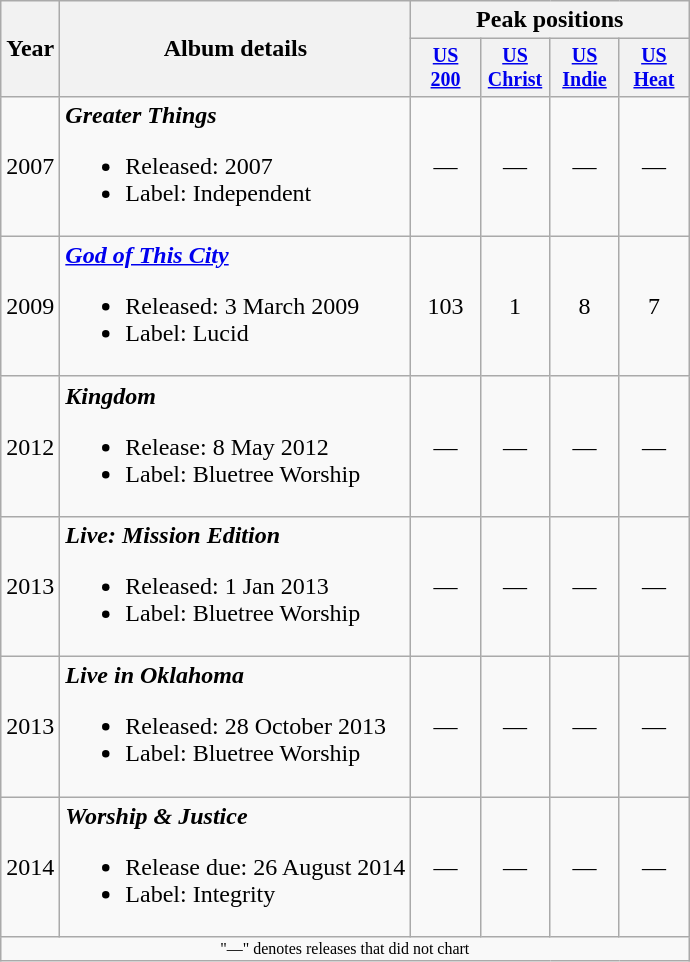<table class="wikitable" style="text-align:center;">
<tr>
<th rowspan="2">Year</th>
<th rowspan="2">Album details</th>
<th colspan="4">Peak positions</th>
</tr>
<tr style="font-size:smaller;">
<th width="40"><a href='#'>US<br>200</a></th>
<th width="40"><a href='#'>US<br>Christ</a></th>
<th width="40"><a href='#'>US<br>Indie</a></th>
<th width="40"><a href='#'>US<br>Heat</a></th>
</tr>
<tr>
<td>2007</td>
<td align="left"><strong><em>Greater Things</em></strong><br><ul><li>Released: 2007</li><li>Label: Independent</li></ul></td>
<td>—</td>
<td>—</td>
<td>—</td>
<td>—</td>
</tr>
<tr>
<td>2009</td>
<td align="left"><strong><em><a href='#'>God of This City</a></em></strong><br><ul><li>Released: 3 March 2009</li><li>Label: Lucid</li></ul></td>
<td>103</td>
<td>1</td>
<td>8</td>
<td>7</td>
</tr>
<tr>
<td>2012</td>
<td align="left"><strong><em>Kingdom</em></strong><br><ul><li>Release: 8 May 2012</li><li>Label: Bluetree Worship</li></ul></td>
<td>—</td>
<td>—</td>
<td>—</td>
<td>—</td>
</tr>
<tr>
<td>2013</td>
<td align="left"><strong><em>Live: Mission Edition</em></strong><br><ul><li>Released: 1  Jan 2013</li><li>Label: Bluetree Worship</li></ul></td>
<td>—</td>
<td>—</td>
<td>—</td>
<td>—</td>
</tr>
<tr>
<td>2013</td>
<td align="left"><strong><em>Live in Oklahoma</em></strong><br><ul><li>Released: 28 October 2013</li><li>Label: Bluetree Worship</li></ul></td>
<td>—</td>
<td>—</td>
<td>—</td>
<td>—</td>
</tr>
<tr>
<td>2014</td>
<td align="left"><strong><em>Worship & Justice</em></strong><br><ul><li>Release due: 26 August 2014</li><li>Label: Integrity</li></ul></td>
<td>—</td>
<td>—</td>
<td>—</td>
<td>—</td>
</tr>
<tr>
<td colspan="10" style="font-size:8pt">"—" denotes releases that did not chart</td>
</tr>
</table>
